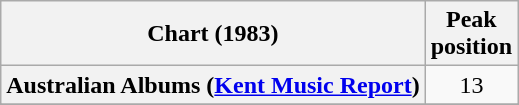<table class="wikitable sortable plainrowheaders">
<tr>
<th scope="col">Chart (1983)</th>
<th scope="col">Peak<br>position</th>
</tr>
<tr>
<th scope="row">Australian Albums (<a href='#'>Kent Music Report</a>)</th>
<td style="text-align:center;">13</td>
</tr>
<tr>
</tr>
<tr>
</tr>
<tr>
</tr>
<tr>
</tr>
<tr>
</tr>
<tr>
</tr>
<tr>
</tr>
</table>
